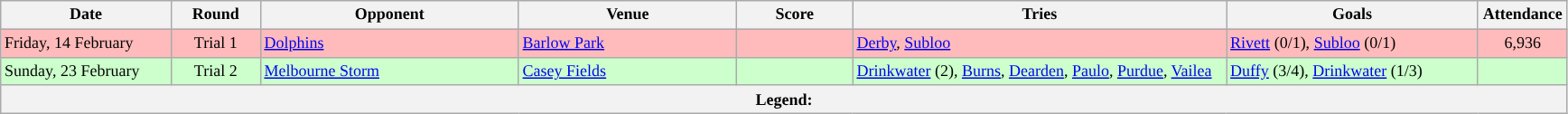<table class="wikitable" style="font-size:75%;">
<tr>
<th style="width:120px;">Date</th>
<th style="width:60px;">Round</th>
<th style="width:185px;">Opponent</th>
<th style="width:155px;">Venue</th>
<th style="width:80px;">Score</th>
<th style="width:270px;">Tries</th>
<th style="width:180px;">Goals</th>
<th style="width:60px;">Attendance</th>
</tr>
<tr style="background:#FFBBBB">
<td>Friday, 14 February</td>
<td style="text-align:center;">Trial 1</td>
<td> <a href='#'>Dolphins</a></td>
<td><a href='#'>Barlow Park</a></td>
<td style="text-align:center;"></td>
<td><a href='#'>Derby</a>, <a href='#'>Subloo</a></td>
<td><a href='#'>Rivett</a> (0/1), <a href='#'>Subloo</a> (0/1)</td>
<td style="text-align:center;">6,936</td>
</tr>
<tr style="background:#CCFFCC">
<td>Sunday, 23 February</td>
<td style="text-align:center;">Trial 2</td>
<td> <a href='#'>Melbourne Storm</a></td>
<td><a href='#'>Casey Fields</a></td>
<td style="text-align:center;"></td>
<td><a href='#'>Drinkwater</a> (2), <a href='#'>Burns</a>, <a href='#'>Dearden</a>, <a href='#'>Paulo</a>, <a href='#'>Purdue</a>, <a href='#'>Vailea</a></td>
<td><a href='#'>Duffy</a> (3/4), <a href='#'>Drinkwater</a> (1/3)</td>
<td style="text-align:center;"></td>
</tr>
<tr>
<th colspan="11"><strong>Legend</strong>:    </th>
</tr>
</table>
